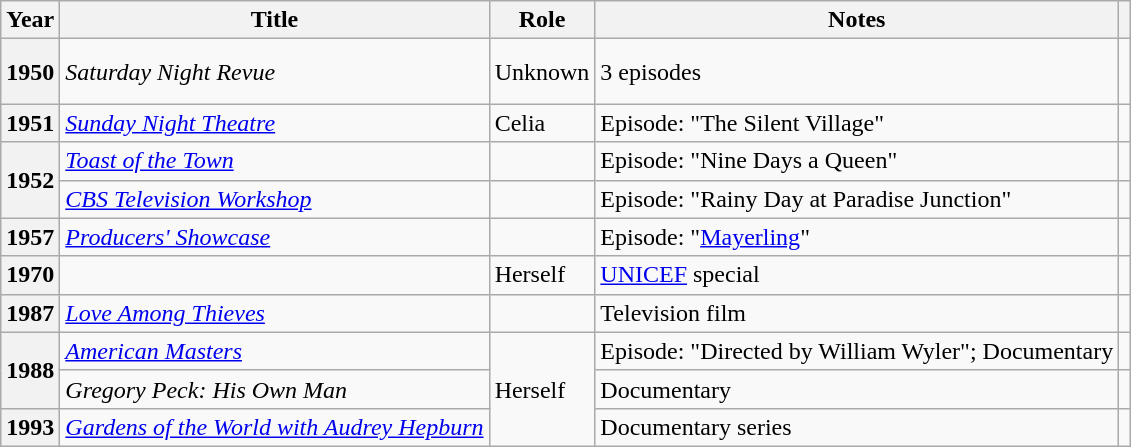<table class="wikitable plainrowheaders sortable">
<tr>
<th scope="col">Year</th>
<th scope="col">Title</th>
<th scope="col">Role</th>
<th scope="col" class="unsortable">Notes</th>
<th scope="col" class="unsortable"></th>
</tr>
<tr>
<th scope=row>1950</th>
<td><em>Saturday Night Revue</em></td>
<td>Unknown</td>
<td>3 episodes</td>
<td style="text-align:center;"><br><br></td>
</tr>
<tr>
<th scope=row>1951</th>
<td><em><a href='#'>Sunday Night Theatre</a></em></td>
<td>Celia</td>
<td>Episode: "The Silent Village"</td>
<td style="text-align:center;"></td>
</tr>
<tr>
<th rowspan=2 scope=row>1952</th>
<td><em><a href='#'>Toast of the Town</a></em></td>
<td></td>
<td>Episode: "Nine Days a Queen"</td>
<td style="text-align:center;"></td>
</tr>
<tr>
<td><em><a href='#'>CBS Television Workshop</a></em></td>
<td></td>
<td>Episode: "Rainy Day at Paradise Junction"</td>
<td style="text-align:center;"><br></td>
</tr>
<tr>
<th scope=row>1957</th>
<td><em><a href='#'>Producers' Showcase</a></em></td>
<td></td>
<td>Episode: "<a href='#'>Mayerling</a>"</td>
<td style="text-align:center;"></td>
</tr>
<tr>
<th scope=row>1970</th>
<td><em></em></td>
<td>Herself</td>
<td><a href='#'>UNICEF</a> special</td>
<td style="text-align:center;"></td>
</tr>
<tr>
<th scope=row>1987</th>
<td><em><a href='#'>Love Among Thieves</a></em></td>
<td></td>
<td>Television film</td>
<td style="text-align:center;"><br></td>
</tr>
<tr>
<th rowspan="2" scope=row>1988</th>
<td><em><a href='#'>American Masters</a></em></td>
<td rowspan=3>Herself</td>
<td>Episode: "Directed by William Wyler"; Documentary</td>
<td style="text-align:center;"></td>
</tr>
<tr>
<td><em>Gregory Peck: His Own Man</em></td>
<td>Documentary</td>
<td style="text-align:center;"></td>
</tr>
<tr>
<th scope=row>1993</th>
<td><em><a href='#'>Gardens of the World with Audrey Hepburn</a></em></td>
<td>Documentary series</td>
<td style="text-align:center;"></td>
</tr>
</table>
